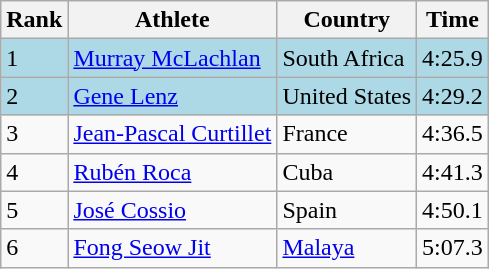<table class="wikitable">
<tr>
<th>Rank</th>
<th>Athlete</th>
<th>Country</th>
<th>Time</th>
</tr>
<tr bgcolor=lightblue>
<td>1</td>
<td><a href='#'>Murray McLachlan</a></td>
<td>South Africa</td>
<td>4:25.9</td>
</tr>
<tr bgcolor=lightblue>
<td>2</td>
<td><a href='#'>Gene Lenz</a></td>
<td>United States</td>
<td>4:29.2</td>
</tr>
<tr>
<td>3</td>
<td><a href='#'>Jean-Pascal Curtillet</a></td>
<td>France</td>
<td>4:36.5</td>
</tr>
<tr>
<td>4</td>
<td><a href='#'>Rubén Roca</a></td>
<td>Cuba</td>
<td>4:41.3</td>
</tr>
<tr>
<td>5</td>
<td><a href='#'>José Cossio</a></td>
<td>Spain</td>
<td>4:50.1</td>
</tr>
<tr>
<td>6</td>
<td><a href='#'>Fong Seow Jit</a></td>
<td><a href='#'>Malaya</a></td>
<td>5:07.3</td>
</tr>
</table>
